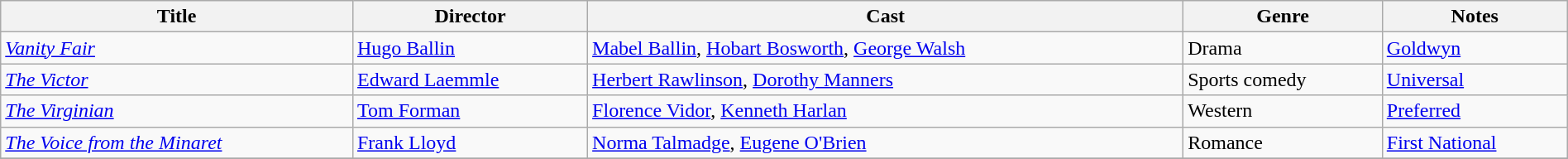<table class="wikitable" width= "100%">
<tr>
<th>Title</th>
<th>Director</th>
<th>Cast</th>
<th>Genre</th>
<th>Notes</th>
</tr>
<tr>
<td><em><a href='#'>Vanity Fair</a></em></td>
<td><a href='#'>Hugo Ballin</a></td>
<td><a href='#'>Mabel Ballin</a>, <a href='#'>Hobart Bosworth</a>, <a href='#'>George Walsh</a></td>
<td>Drama</td>
<td><a href='#'>Goldwyn</a></td>
</tr>
<tr>
<td><em><a href='#'>The Victor</a></em></td>
<td><a href='#'>Edward Laemmle</a></td>
<td><a href='#'>Herbert Rawlinson</a>, <a href='#'>Dorothy Manners</a></td>
<td>Sports comedy</td>
<td><a href='#'>Universal</a></td>
</tr>
<tr>
<td><em><a href='#'>The Virginian</a></em></td>
<td><a href='#'>Tom Forman</a></td>
<td><a href='#'>Florence Vidor</a>, <a href='#'>Kenneth Harlan</a></td>
<td>Western</td>
<td><a href='#'>Preferred</a></td>
</tr>
<tr>
<td><em><a href='#'>The Voice from the Minaret</a></em></td>
<td><a href='#'>Frank Lloyd</a></td>
<td><a href='#'>Norma Talmadge</a>, <a href='#'>Eugene O'Brien</a></td>
<td>Romance</td>
<td><a href='#'>First National</a></td>
</tr>
<tr>
</tr>
</table>
